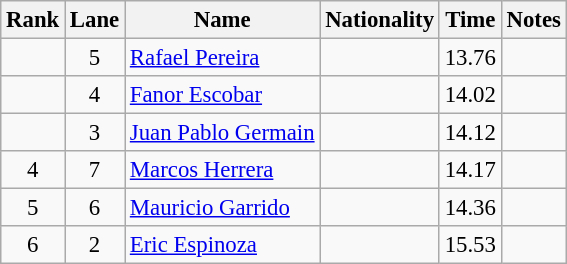<table class="wikitable sortable" style="text-align:center;font-size:95%">
<tr>
<th>Rank</th>
<th>Lane</th>
<th>Name</th>
<th>Nationality</th>
<th>Time</th>
<th>Notes</th>
</tr>
<tr>
<td></td>
<td>5</td>
<td align=left><a href='#'>Rafael Pereira</a></td>
<td align=left></td>
<td>13.76</td>
<td></td>
</tr>
<tr>
<td></td>
<td>4</td>
<td align=left><a href='#'>Fanor Escobar</a></td>
<td align=left></td>
<td>14.02</td>
<td></td>
</tr>
<tr>
<td></td>
<td>3</td>
<td align=left><a href='#'>Juan Pablo Germain</a></td>
<td align=left></td>
<td>14.12</td>
<td></td>
</tr>
<tr>
<td>4</td>
<td>7</td>
<td align=left><a href='#'>Marcos Herrera</a></td>
<td align=left></td>
<td>14.17</td>
<td></td>
</tr>
<tr>
<td>5</td>
<td>6</td>
<td align=left><a href='#'>Mauricio Garrido</a></td>
<td align=left></td>
<td>14.36</td>
<td></td>
</tr>
<tr>
<td>6</td>
<td>2</td>
<td align=left><a href='#'>Eric Espinoza</a></td>
<td align=left></td>
<td>15.53</td>
<td></td>
</tr>
</table>
